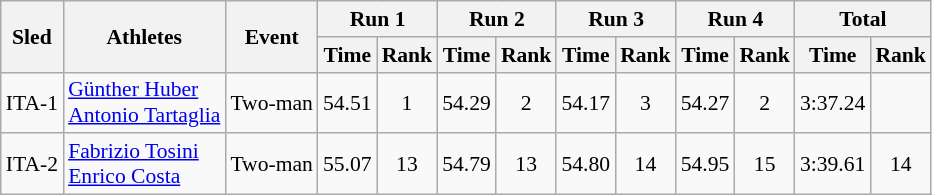<table class="wikitable" border="1" style="font-size:90%">
<tr>
<th rowspan="2">Sled</th>
<th rowspan="2">Athletes</th>
<th rowspan="2">Event</th>
<th colspan="2">Run 1</th>
<th colspan="2">Run 2</th>
<th colspan="2">Run 3</th>
<th colspan="2">Run 4</th>
<th colspan="2">Total</th>
</tr>
<tr>
<th>Time</th>
<th>Rank</th>
<th>Time</th>
<th>Rank</th>
<th>Time</th>
<th>Rank</th>
<th>Time</th>
<th>Rank</th>
<th>Time</th>
<th>Rank</th>
</tr>
<tr>
<td align="center">ITA-1</td>
<td><a href='#'>Günther Huber</a><br><a href='#'>Antonio Tartaglia</a></td>
<td>Two-man</td>
<td align="center">54.51</td>
<td align="center">1</td>
<td align="center">54.29</td>
<td align="center">2</td>
<td align="center">54.17</td>
<td align="center">3</td>
<td align="center">54.27</td>
<td align="center">2</td>
<td align="center">3:37.24</td>
<td align="center"></td>
</tr>
<tr>
<td align="center">ITA-2</td>
<td><a href='#'>Fabrizio Tosini</a><br><a href='#'>Enrico Costa</a></td>
<td>Two-man</td>
<td align="center">55.07</td>
<td align="center">13</td>
<td align="center">54.79</td>
<td align="center">13</td>
<td align="center">54.80</td>
<td align="center">14</td>
<td align="center">54.95</td>
<td align="center">15</td>
<td align="center">3:39.61</td>
<td align="center">14</td>
</tr>
</table>
